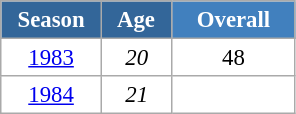<table class="wikitable" style="font-size:95%; text-align:center; border:grey solid 1px; border-collapse:collapse; background:#ffffff;">
<tr>
<th style="background-color:#369; color:white; width:60px;"> Season </th>
<th style="background-color:#369; color:white; width:40px;"> Age </th>
<th style="background-color:#4180be; color:white; width:75px;">Overall</th>
</tr>
<tr>
<td><a href='#'>1983</a></td>
<td><em>20</em></td>
<td>48</td>
</tr>
<tr>
<td><a href='#'>1984</a></td>
<td><em>21</em></td>
<td></td>
</tr>
</table>
